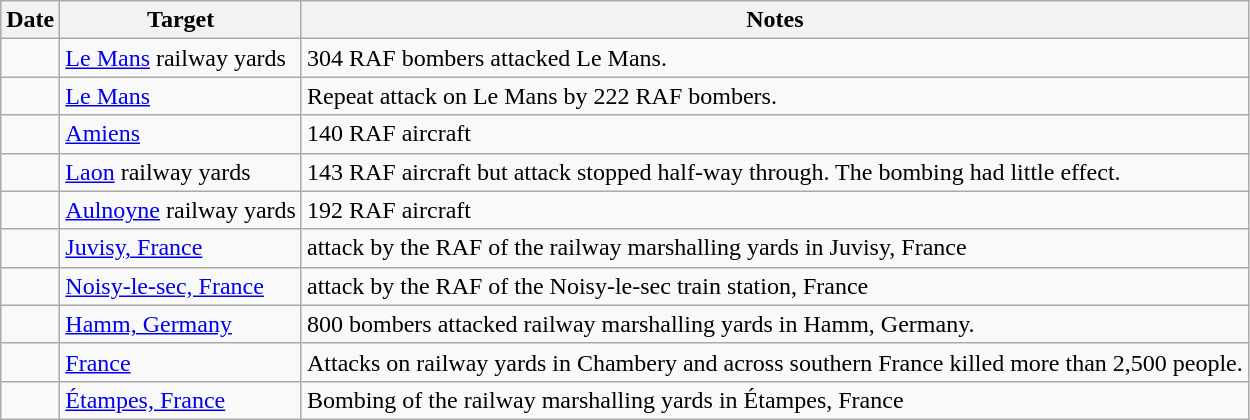<table class="wikitable sortable">
<tr>
<th>Date</th>
<th>Target</th>
<th>Notes</th>
</tr>
<tr>
<td></td>
<td><a href='#'>Le Mans</a> railway yards</td>
<td>304 RAF bombers attacked Le Mans.</td>
</tr>
<tr>
<td></td>
<td><a href='#'>Le Mans</a></td>
<td>Repeat attack on Le Mans by 222 RAF bombers.</td>
</tr>
<tr>
<td></td>
<td><a href='#'>Amiens</a></td>
<td>140 RAF aircraft</td>
</tr>
<tr>
<td></td>
<td><a href='#'>Laon</a> railway yards</td>
<td>143 RAF aircraft but attack stopped half-way through. The bombing had little effect.</td>
</tr>
<tr>
<td></td>
<td><a href='#'>Aulnoyne</a> railway yards</td>
<td>192 RAF aircraft</td>
</tr>
<tr>
<td></td>
<td><a href='#'>Juvisy, France</a></td>
<td>attack by the RAF of the railway marshalling yards in Juvisy, France</td>
</tr>
<tr>
<td></td>
<td><a href='#'>Noisy-le-sec, France</a></td>
<td>attack by the RAF of the Noisy-le-sec train station, France</td>
</tr>
<tr>
<td></td>
<td><a href='#'>Hamm, Germany</a></td>
<td>800 bombers attacked railway marshalling yards in Hamm, Germany.</td>
</tr>
<tr>
<td></td>
<td><a href='#'>France</a></td>
<td>Attacks on railway yards in Chambery and across southern France killed more than 2,500 people.</td>
</tr>
<tr>
<td></td>
<td><a href='#'>Étampes, France</a></td>
<td>Bombing of the railway marshalling yards in Étampes, France</td>
</tr>
</table>
